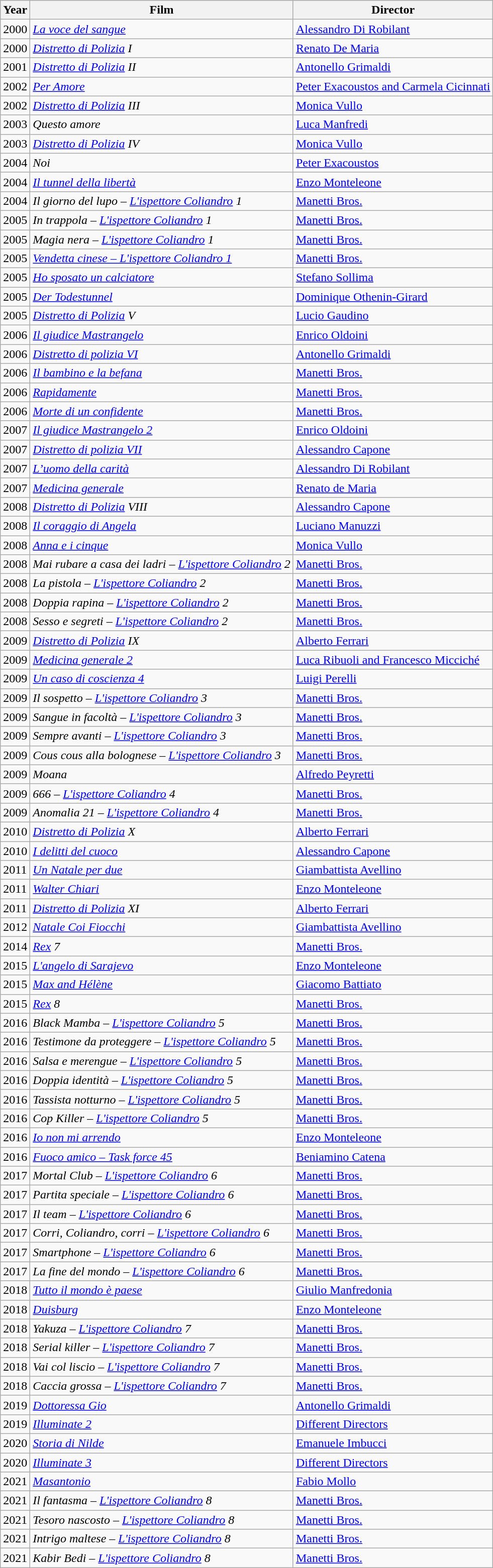<table class="wikitable sortable">
<tr style="background:#ccc; text-align:center;">
<th>Year</th>
<th>Film</th>
<th>Director</th>
</tr>
<tr>
<td>2000</td>
<td><em><a href='#'>La voce del sangue</a></em></td>
<td><a href='#'>Alessandro Di Robilant</a></td>
</tr>
<tr>
<td>2000</td>
<td><em><a href='#'>Distretto di Polizia</a> I</em></td>
<td><a href='#'>Renato De Maria</a></td>
</tr>
<tr>
<td>2001</td>
<td><em><a href='#'>Distretto di Polizia</a> II</em></td>
<td><a href='#'>Antonello Grimaldi</a></td>
</tr>
<tr>
<td>2002</td>
<td><em><a href='#'>Per Amore</a></em></td>
<td><a href='#'>Peter Exacoustos and Carmela Cicinnati</a></td>
</tr>
<tr>
<td>2002</td>
<td><em><a href='#'>Distretto di Polizia</a> III</em></td>
<td><a href='#'>Monica Vullo</a></td>
</tr>
<tr>
<td>2003</td>
<td><em>Questo amore</em></td>
<td><a href='#'>Luca Manfredi</a></td>
</tr>
<tr>
<td>2003</td>
<td><em><a href='#'>Distretto di Polizia</a> IV</em></td>
<td><a href='#'>Monica Vullo</a></td>
</tr>
<tr>
<td>2004</td>
<td><em>Noi</em></td>
<td><a href='#'>Peter Exacoustos</a></td>
</tr>
<tr>
<td>2004</td>
<td><em><a href='#'>Il tunnel della libertà</a></em></td>
<td><a href='#'>Enzo Monteleone</a></td>
</tr>
<tr>
<td>2004</td>
<td><em>Il giorno del lupo – <a href='#'>L'ispettore Coliandro</a> 1</em></td>
<td><a href='#'>Manetti Bros.</a></td>
</tr>
<tr>
<td>2005</td>
<td><em>In trappola – <a href='#'>L'ispettore Coliandro</a> 1</em></td>
<td><a href='#'>Manetti Bros.</a></td>
</tr>
<tr>
<td>2005</td>
<td><em>Magia nera – <a href='#'>L'ispettore Coliandro</a> 1</em></td>
<td><a href='#'>Manetti Bros.</a></td>
</tr>
<tr>
<td>2005</td>
<td><em><a href='#'>Vendetta cinese – L'ispettore Coliandro 1</a></em></td>
<td><a href='#'>Manetti Bros.</a></td>
</tr>
<tr>
<td>2005</td>
<td><em><a href='#'>Ho sposato un calciatore</a></em></td>
<td><a href='#'>Stefano Sollima</a></td>
</tr>
<tr>
<td>2005</td>
<td><em><a href='#'>Der Todestunnel</a></em></td>
<td><a href='#'>Dominique Othenin-Girard</a></td>
</tr>
<tr>
<td>2005</td>
<td><em><a href='#'>Distretto di Polizia</a> V</em></td>
<td><a href='#'>Lucio Gaudino</a></td>
</tr>
<tr>
<td>2006</td>
<td><em><a href='#'>Il giudice Mastrangelo</a></em></td>
<td><a href='#'>Enrico Oldoini</a></td>
</tr>
<tr>
<td>2006</td>
<td><em><a href='#'>Distretto di polizia VI</a></em></td>
<td><a href='#'>Antonello Grimaldi</a></td>
</tr>
<tr>
<td>2006</td>
<td><em><a href='#'>Il bambino e la befana</a></em></td>
<td><a href='#'>Manetti Bros.</a></td>
</tr>
<tr>
<td>2006</td>
<td><em><a href='#'>Rapidamente</a></em></td>
<td><a href='#'>Manetti Bros.</a></td>
</tr>
<tr>
<td>2006</td>
<td><em><a href='#'>Morte di un confidente</a></em></td>
<td><a href='#'>Manetti Bros.</a></td>
</tr>
<tr>
<td>2007</td>
<td><em><a href='#'>Il giudice Mastrangelo 2</a></em></td>
<td><a href='#'>Enrico Oldoini</a></td>
</tr>
<tr>
<td>2007</td>
<td><em><a href='#'>Distretto di polizia VII</a></em></td>
<td><a href='#'>Alessandro Capone</a></td>
</tr>
<tr>
<td>2007</td>
<td><em><a href='#'>L’uomo della carità</a></em></td>
<td><a href='#'>Alessandro Di Robilant</a></td>
</tr>
<tr>
<td>2007</td>
<td><em><a href='#'>Medicina generale</a></em></td>
<td><a href='#'>Renato de Maria</a></td>
</tr>
<tr>
<td>2008</td>
<td><em><a href='#'>Distretto di Polizia</a> VIII</em></td>
<td><a href='#'>Alessandro Capone</a></td>
</tr>
<tr>
<td>2008</td>
<td><em><a href='#'>Il coraggio di Angela</a></em></td>
<td><a href='#'>Luciano Manuzzi</a></td>
</tr>
<tr>
<td>2008</td>
<td><em><a href='#'>Anna e i cinque</a></em></td>
<td><a href='#'>Monica Vullo</a></td>
</tr>
<tr>
<td>2008</td>
<td><em>Mai rubare a casa dei ladri – <a href='#'>L'ispettore Coliandro</a> 2</em></td>
<td><a href='#'>Manetti Bros.</a></td>
</tr>
<tr>
<td>2008</td>
<td><em>La pistola – <a href='#'>L'ispettore Coliandro</a> 2</em></td>
<td><a href='#'>Manetti Bros.</a></td>
</tr>
<tr>
<td>2008</td>
<td><em>Doppia rapina – <a href='#'>L'ispettore Coliandro</a> 2</em></td>
<td><a href='#'>Manetti Bros.</a></td>
</tr>
<tr>
<td>2008</td>
<td><em>Sesso e segreti – <a href='#'>L'ispettore Coliandro</a> 2</em></td>
<td><a href='#'>Manetti Bros.</a></td>
</tr>
<tr>
<td>2009</td>
<td><em><a href='#'>Distretto di Polizia</a> IX</em></td>
<td><a href='#'>Alberto Ferrari</a></td>
</tr>
<tr>
<td>2009</td>
<td><em><a href='#'>Medicina generale 2</a></em></td>
<td><a href='#'>Luca Ribuoli and Francesco Micciché</a></td>
</tr>
<tr>
<td>2009</td>
<td><em><a href='#'>Un caso di coscienza 4</a></em></td>
<td><a href='#'>Luigi Perelli</a></td>
</tr>
<tr>
<td>2009</td>
<td><em>Il sospetto – <a href='#'>L'ispettore Coliandro</a> 3</em></td>
<td><a href='#'>Manetti Bros.</a></td>
</tr>
<tr>
<td>2009</td>
<td><em>Sangue in facoltà – <a href='#'>L'ispettore Coliandro</a> 3</em></td>
<td><a href='#'>Manetti Bros.</a></td>
</tr>
<tr>
<td>2009</td>
<td><em>Sempre avanti – <a href='#'>L'ispettore Coliandro</a> 3</em></td>
<td><a href='#'>Manetti Bros.</a></td>
</tr>
<tr>
<td>2009</td>
<td><em>Cous cous alla bolognese – <a href='#'>L'ispettore Coliandro</a> 3</em></td>
<td><a href='#'>Manetti Bros.</a></td>
</tr>
<tr>
<td>2009</td>
<td><em>Moana</em></td>
<td><a href='#'>Alfredo Peyretti</a></td>
</tr>
<tr>
<td>2009</td>
<td><em>666 – <a href='#'>L'ispettore Coliandro</a> 4 </em></td>
<td><a href='#'>Manetti Bros.</a></td>
</tr>
<tr>
<td>2009</td>
<td><em>Anomalia 21 – <a href='#'>L'ispettore Coliandro</a> 4</em></td>
<td><a href='#'>Manetti Bros.</a></td>
</tr>
<tr>
<td>2010</td>
<td><em><a href='#'>Distretto di Polizia</a> X</em></td>
<td><a href='#'>Alberto Ferrari</a></td>
</tr>
<tr>
<td>2010</td>
<td><em><a href='#'>I delitti del cuoco</a></em></td>
<td><a href='#'>Alessandro Capone</a></td>
</tr>
<tr>
<td>2011</td>
<td><em><a href='#'>Un Natale per due</a></em></td>
<td><a href='#'>Giambattista Avellino</a></td>
</tr>
<tr>
<td>2011</td>
<td><em><a href='#'>Walter Chiari</a></em></td>
<td><a href='#'>Enzo Monteleone</a></td>
</tr>
<tr>
<td>2011</td>
<td><em><a href='#'>Distretto di Polizia</a> XI</em></td>
<td><a href='#'>Alberto Ferrari</a></td>
</tr>
<tr>
<td>2012</td>
<td><em><a href='#'>Natale Coi Fiocchi</a></em></td>
<td><a href='#'>Giambattista Avellino</a></td>
</tr>
<tr>
<td>2014</td>
<td><em><a href='#'>Rex</a> 7</em></td>
<td><a href='#'>Manetti Bros.</a></td>
</tr>
<tr>
<td>2015</td>
<td><em><a href='#'>L'angelo di Sarajevo</a></em></td>
<td><a href='#'>Enzo Monteleone</a></td>
</tr>
<tr>
<td>2015</td>
<td><em><a href='#'>Max and Hélène</a></em></td>
<td><a href='#'>Giacomo Battiato</a></td>
</tr>
<tr>
<td>2015</td>
<td><em><a href='#'>Rex</a> 8</em></td>
<td><a href='#'>Manetti Bros.</a></td>
</tr>
<tr>
<td>2016</td>
<td><em>Black Mamba – <a href='#'>L'ispettore Coliandro</a> 5</em></td>
<td><a href='#'>Manetti Bros.</a></td>
</tr>
<tr>
<td>2016</td>
<td><em>Testimone da proteggere – <a href='#'>L'ispettore Coliandro</a> 5</em></td>
<td><a href='#'>Manetti Bros.</a></td>
</tr>
<tr>
<td>2016</td>
<td><em>Salsa e merengue – <a href='#'>L'ispettore Coliandro</a> 5</em></td>
<td><a href='#'>Manetti Bros.</a></td>
</tr>
<tr>
<td>2016</td>
<td><em>Doppia identità – <a href='#'>L'ispettore Coliandro</a> 5</em></td>
<td><a href='#'>Manetti Bros.</a></td>
</tr>
<tr>
<td>2016</td>
<td><em>Tassista notturno – <a href='#'>L'ispettore Coliandro</a> 5</em></td>
<td><a href='#'>Manetti Bros.</a></td>
</tr>
<tr>
<td>2016</td>
<td><em>Cop Killer – <a href='#'>L'ispettore Coliandro</a> 5</em></td>
<td><a href='#'>Manetti Bros.</a></td>
</tr>
<tr>
<td>2016</td>
<td><em><a href='#'>Io non mi arrendo</a></em></td>
<td><a href='#'>Enzo Monteleone</a></td>
</tr>
<tr>
<td>2016</td>
<td><em><a href='#'>Fuoco amico – Task force 45</a></em></td>
<td><a href='#'>Beniamino Catena</a></td>
</tr>
<tr>
<td>2017</td>
<td><em>Mortal Club – <a href='#'>L'ispettore Coliandro</a> 6</em></td>
<td><a href='#'>Manetti Bros.</a></td>
</tr>
<tr>
<td>2017</td>
<td><em>Partita speciale – <a href='#'>L'ispettore Coliandro</a> 6</em></td>
<td><a href='#'>Manetti Bros.</a></td>
</tr>
<tr>
<td>2017</td>
<td><em>Il team – <a href='#'>L'ispettore Coliandro</a> 6</em></td>
<td><a href='#'>Manetti Bros.</a></td>
</tr>
<tr>
<td>2017</td>
<td><em>Corri, Coliandro, corri – <a href='#'>L'ispettore Coliandro</a> 6</em></td>
<td><a href='#'>Manetti Bros.</a></td>
</tr>
<tr>
<td>2017</td>
<td><em>Smartphone – <a href='#'>L'ispettore Coliandro</a> 6</em></td>
<td><a href='#'>Manetti Bros.</a></td>
</tr>
<tr>
<td>2017</td>
<td><em>La fine del mondo – <a href='#'>L'ispettore Coliandro</a> 6</em></td>
<td><a href='#'>Manetti Bros.</a></td>
</tr>
<tr>
<td>2018</td>
<td><em><a href='#'>Tutto il mondo è paese</a></em></td>
<td><a href='#'>Giulio Manfredonia</a></td>
</tr>
<tr>
<td>2018</td>
<td><em><a href='#'>Duisburg</a></em></td>
<td><a href='#'>Enzo Monteleone</a></td>
</tr>
<tr>
<td>2018</td>
<td><em>Yakuza – <a href='#'>L'ispettore Coliandro</a> 7</em></td>
<td><a href='#'>Manetti Bros.</a></td>
</tr>
<tr>
<td>2018</td>
<td><em>Serial killer – <a href='#'>L'ispettore Coliandro</a> 7</em></td>
<td><a href='#'>Manetti Bros.</a></td>
</tr>
<tr>
<td>2018</td>
<td><em>Vai col liscio – <a href='#'>L'ispettore Coliandro</a> 7</em></td>
<td><a href='#'>Manetti Bros.</a></td>
</tr>
<tr>
<td>2018</td>
<td><em>Caccia grossa – <a href='#'>L'ispettore Coliandro</a> 7</em></td>
<td><a href='#'>Manetti Bros.</a></td>
</tr>
<tr>
<td>2019</td>
<td><em><a href='#'>Dottoressa Gio</a></em></td>
<td><a href='#'>Antonello Grimaldi</a></td>
</tr>
<tr>
<td>2019</td>
<td><em><a href='#'>Illuminate 2</a></em></td>
<td><a href='#'>Different Directors</a></td>
</tr>
<tr>
<td>2020</td>
<td><em><a href='#'>Storia di Nilde</a></em></td>
<td><a href='#'>Emanuele Imbucci</a></td>
</tr>
<tr>
<td>2020</td>
<td><em><a href='#'>Illuminate 3</a></em></td>
<td><a href='#'>Different Directors</a></td>
</tr>
<tr>
<td>2021</td>
<td><em><a href='#'>Masantonio</a></em></td>
<td><a href='#'>Fabio Mollo</a></td>
</tr>
<tr>
<td>2021</td>
<td><em>Il fantasma – <a href='#'>L'ispettore Coliandro</a> 8</em></td>
<td><a href='#'>Manetti Bros.</a></td>
</tr>
<tr>
<td>2021</td>
<td><em>Tesoro nascosto – <a href='#'>L'ispettore Coliandro</a> 8</em></td>
<td><a href='#'>Manetti Bros.</a></td>
</tr>
<tr>
<td>2021</td>
<td><em>Intrigo maltese – <a href='#'>L'ispettore Coliandro</a> 8</em></td>
<td><a href='#'>Manetti Bros.</a></td>
</tr>
<tr>
<td>2021</td>
<td><em>Kabir Bedi – <a href='#'>L'ispettore Coliandro</a> 8</em></td>
<td><a href='#'>Manetti Bros.</a></td>
</tr>
</table>
